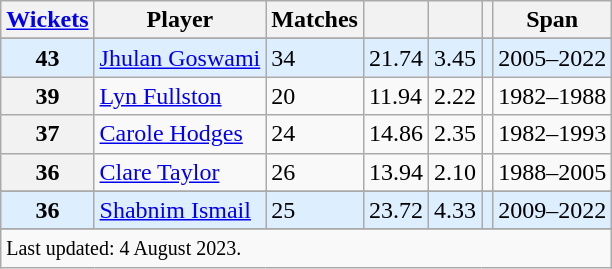<table class="wikitable sortable">
<tr>
<th><a href='#'>Wickets</a></th>
<th>Player</th>
<th>Matches</th>
<th></th>
<th></th>
<th></th>
<th>Span</th>
</tr>
<tr>
</tr>
<tr style="background-color:#def;">
<th style="background-color:#def;">43</th>
<td> <a href='#'>Jhulan Goswami</a></td>
<td>34</td>
<td>21.74</td>
<td>3.45</td>
<td></td>
<td>2005–2022</td>
</tr>
<tr>
<th>39</th>
<td> <a href='#'>Lyn Fullston</a></td>
<td>20</td>
<td>11.94</td>
<td>2.22</td>
<td></td>
<td>1982–1988</td>
</tr>
<tr>
<th>37</th>
<td> <a href='#'>Carole Hodges</a></td>
<td>24</td>
<td>14.86</td>
<td>2.35</td>
<td></td>
<td>1982–1993</td>
</tr>
<tr>
<th>36</th>
<td> <a href='#'>Clare Taylor</a></td>
<td>26</td>
<td>13.94</td>
<td>2.10</td>
<td></td>
<td>1988–2005</td>
</tr>
<tr>
</tr>
<tr style="background-color:#def;">
<th style="background-color:#def;">36</th>
<td> <a href='#'>Shabnim Ismail</a></td>
<td>25</td>
<td>23.72</td>
<td>4.33</td>
<td></td>
<td>2009–2022</td>
</tr>
<tr>
</tr>
<tr class=sortbottom>
<td colspan="7"><small>Last updated: 4 August 2023.</small></td>
</tr>
</table>
